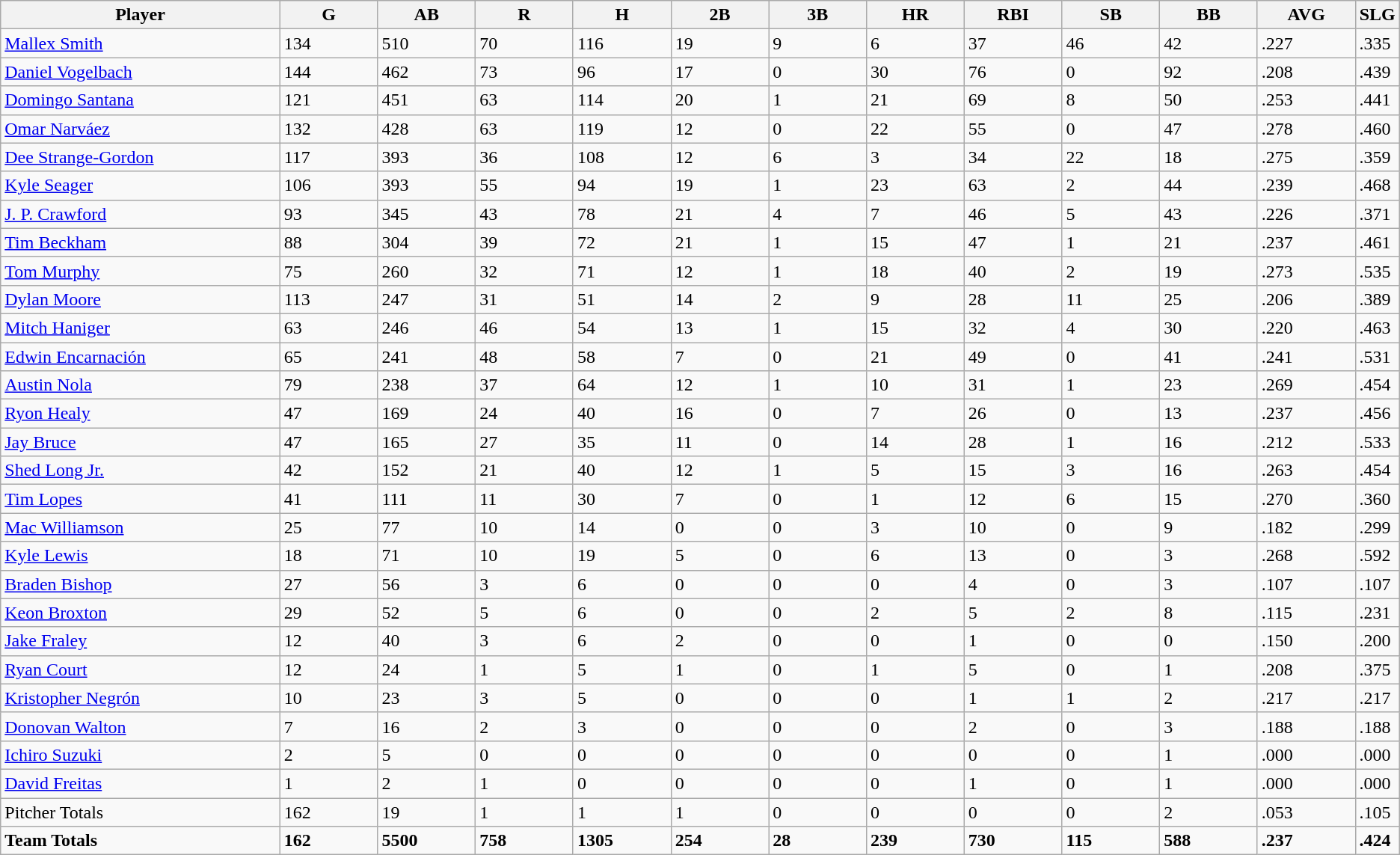<table class=wikitable style="text-align=center">
<tr>
<th bgcolor=#DDDDFF; width="20%">Player</th>
<th bgcolor=#DDDDFF; width="7%">G</th>
<th bgcolor=#DDDDFF; width="7%">AB</th>
<th bgcolor=#DDDDFF; width="7%">R</th>
<th bgcolor=#DDDDFF; width="7%">H</th>
<th bgcolor=#DDDDFF; width="7%">2B</th>
<th bgcolor=#DDDDFF; width="7%">3B</th>
<th bgcolor=#DDDDFF; width="7%">HR</th>
<th bgcolor=#DDDDFF; width="7%">RBI</th>
<th bgcolor=#DDDDFF; width="7%">SB</th>
<th bgcolor=#DDDDFF; width="7%">BB</th>
<th bgcolor=#DDDDFF; width="7%">AVG</th>
<th bgcolor=#DDDDFF; width="7%">SLG</th>
</tr>
<tr>
<td><a href='#'>Mallex Smith</a></td>
<td>134</td>
<td>510</td>
<td>70</td>
<td>116</td>
<td>19</td>
<td>9</td>
<td>6</td>
<td>37</td>
<td>46</td>
<td>42</td>
<td>.227</td>
<td>.335</td>
</tr>
<tr>
<td><a href='#'>Daniel Vogelbach</a></td>
<td>144</td>
<td>462</td>
<td>73</td>
<td>96</td>
<td>17</td>
<td>0</td>
<td>30</td>
<td>76</td>
<td>0</td>
<td>92</td>
<td>.208</td>
<td>.439</td>
</tr>
<tr>
<td><a href='#'>Domingo Santana</a></td>
<td>121</td>
<td>451</td>
<td>63</td>
<td>114</td>
<td>20</td>
<td>1</td>
<td>21</td>
<td>69</td>
<td>8</td>
<td>50</td>
<td>.253</td>
<td>.441</td>
</tr>
<tr>
<td><a href='#'>Omar Narváez</a></td>
<td>132</td>
<td>428</td>
<td>63</td>
<td>119</td>
<td>12</td>
<td>0</td>
<td>22</td>
<td>55</td>
<td>0</td>
<td>47</td>
<td>.278</td>
<td>.460</td>
</tr>
<tr>
<td><a href='#'>Dee Strange-Gordon</a></td>
<td>117</td>
<td>393</td>
<td>36</td>
<td>108</td>
<td>12</td>
<td>6</td>
<td>3</td>
<td>34</td>
<td>22</td>
<td>18</td>
<td>.275</td>
<td>.359</td>
</tr>
<tr>
<td><a href='#'>Kyle Seager</a></td>
<td>106</td>
<td>393</td>
<td>55</td>
<td>94</td>
<td>19</td>
<td>1</td>
<td>23</td>
<td>63</td>
<td>2</td>
<td>44</td>
<td>.239</td>
<td>.468</td>
</tr>
<tr>
<td><a href='#'>J. P. Crawford</a></td>
<td>93</td>
<td>345</td>
<td>43</td>
<td>78</td>
<td>21</td>
<td>4</td>
<td>7</td>
<td>46</td>
<td>5</td>
<td>43</td>
<td>.226</td>
<td>.371</td>
</tr>
<tr>
<td><a href='#'>Tim Beckham</a></td>
<td>88</td>
<td>304</td>
<td>39</td>
<td>72</td>
<td>21</td>
<td>1</td>
<td>15</td>
<td>47</td>
<td>1</td>
<td>21</td>
<td>.237</td>
<td>.461</td>
</tr>
<tr>
<td><a href='#'>Tom Murphy</a></td>
<td>75</td>
<td>260</td>
<td>32</td>
<td>71</td>
<td>12</td>
<td>1</td>
<td>18</td>
<td>40</td>
<td>2</td>
<td>19</td>
<td>.273</td>
<td>.535</td>
</tr>
<tr>
<td><a href='#'>Dylan Moore</a></td>
<td>113</td>
<td>247</td>
<td>31</td>
<td>51</td>
<td>14</td>
<td>2</td>
<td>9</td>
<td>28</td>
<td>11</td>
<td>25</td>
<td>.206</td>
<td>.389</td>
</tr>
<tr>
<td><a href='#'>Mitch Haniger</a></td>
<td>63</td>
<td>246</td>
<td>46</td>
<td>54</td>
<td>13</td>
<td>1</td>
<td>15</td>
<td>32</td>
<td>4</td>
<td>30</td>
<td>.220</td>
<td>.463</td>
</tr>
<tr>
<td><a href='#'>Edwin Encarnación</a></td>
<td>65</td>
<td>241</td>
<td>48</td>
<td>58</td>
<td>7</td>
<td>0</td>
<td>21</td>
<td>49</td>
<td>0</td>
<td>41</td>
<td>.241</td>
<td>.531</td>
</tr>
<tr>
<td><a href='#'>Austin Nola</a></td>
<td>79</td>
<td>238</td>
<td>37</td>
<td>64</td>
<td>12</td>
<td>1</td>
<td>10</td>
<td>31</td>
<td>1</td>
<td>23</td>
<td>.269</td>
<td>.454</td>
</tr>
<tr>
<td><a href='#'>Ryon Healy</a></td>
<td>47</td>
<td>169</td>
<td>24</td>
<td>40</td>
<td>16</td>
<td>0</td>
<td>7</td>
<td>26</td>
<td>0</td>
<td>13</td>
<td>.237</td>
<td>.456</td>
</tr>
<tr>
<td><a href='#'>Jay Bruce</a></td>
<td>47</td>
<td>165</td>
<td>27</td>
<td>35</td>
<td>11</td>
<td>0</td>
<td>14</td>
<td>28</td>
<td>1</td>
<td>16</td>
<td>.212</td>
<td>.533</td>
</tr>
<tr>
<td><a href='#'>Shed Long Jr.</a></td>
<td>42</td>
<td>152</td>
<td>21</td>
<td>40</td>
<td>12</td>
<td>1</td>
<td>5</td>
<td>15</td>
<td>3</td>
<td>16</td>
<td>.263</td>
<td>.454</td>
</tr>
<tr>
<td><a href='#'>Tim Lopes</a></td>
<td>41</td>
<td>111</td>
<td>11</td>
<td>30</td>
<td>7</td>
<td>0</td>
<td>1</td>
<td>12</td>
<td>6</td>
<td>15</td>
<td>.270</td>
<td>.360</td>
</tr>
<tr>
<td><a href='#'>Mac Williamson</a></td>
<td>25</td>
<td>77</td>
<td>10</td>
<td>14</td>
<td>0</td>
<td>0</td>
<td>3</td>
<td>10</td>
<td>0</td>
<td>9</td>
<td>.182</td>
<td>.299</td>
</tr>
<tr>
<td><a href='#'>Kyle Lewis</a></td>
<td>18</td>
<td>71</td>
<td>10</td>
<td>19</td>
<td>5</td>
<td>0</td>
<td>6</td>
<td>13</td>
<td>0</td>
<td>3</td>
<td>.268</td>
<td>.592</td>
</tr>
<tr>
<td><a href='#'>Braden Bishop</a></td>
<td>27</td>
<td>56</td>
<td>3</td>
<td>6</td>
<td>0</td>
<td>0</td>
<td>0</td>
<td>4</td>
<td>0</td>
<td>3</td>
<td>.107</td>
<td>.107</td>
</tr>
<tr>
<td><a href='#'>Keon Broxton</a></td>
<td>29</td>
<td>52</td>
<td>5</td>
<td>6</td>
<td>0</td>
<td>0</td>
<td>2</td>
<td>5</td>
<td>2</td>
<td>8</td>
<td>.115</td>
<td>.231</td>
</tr>
<tr>
<td><a href='#'>Jake Fraley</a></td>
<td>12</td>
<td>40</td>
<td>3</td>
<td>6</td>
<td>2</td>
<td>0</td>
<td>0</td>
<td>1</td>
<td>0</td>
<td>0</td>
<td>.150</td>
<td>.200</td>
</tr>
<tr>
<td><a href='#'>Ryan Court</a></td>
<td>12</td>
<td>24</td>
<td>1</td>
<td>5</td>
<td>1</td>
<td>0</td>
<td>1</td>
<td>5</td>
<td>0</td>
<td>1</td>
<td>.208</td>
<td>.375</td>
</tr>
<tr>
<td><a href='#'>Kristopher Negrón</a></td>
<td>10</td>
<td>23</td>
<td>3</td>
<td>5</td>
<td>0</td>
<td>0</td>
<td>0</td>
<td>1</td>
<td>1</td>
<td>2</td>
<td>.217</td>
<td>.217</td>
</tr>
<tr>
<td><a href='#'>Donovan Walton</a></td>
<td>7</td>
<td>16</td>
<td>2</td>
<td>3</td>
<td>0</td>
<td>0</td>
<td>0</td>
<td>2</td>
<td>0</td>
<td>3</td>
<td>.188</td>
<td>.188</td>
</tr>
<tr>
<td><a href='#'>Ichiro Suzuki</a></td>
<td>2</td>
<td>5</td>
<td>0</td>
<td>0</td>
<td>0</td>
<td>0</td>
<td>0</td>
<td>0</td>
<td>0</td>
<td>1</td>
<td>.000</td>
<td>.000</td>
</tr>
<tr>
<td><a href='#'>David Freitas</a></td>
<td>1</td>
<td>2</td>
<td>1</td>
<td>0</td>
<td>0</td>
<td>0</td>
<td>0</td>
<td>1</td>
<td>0</td>
<td>1</td>
<td>.000</td>
<td>.000</td>
</tr>
<tr>
<td>Pitcher Totals</td>
<td>162</td>
<td>19</td>
<td>1</td>
<td>1</td>
<td>1</td>
<td>0</td>
<td>0</td>
<td>0</td>
<td>0</td>
<td>2</td>
<td>.053</td>
<td>.105</td>
</tr>
<tr>
<td><strong>Team Totals</strong></td>
<td><strong>162</strong></td>
<td><strong>5500</strong></td>
<td><strong>758</strong></td>
<td><strong>1305</strong></td>
<td><strong>254</strong></td>
<td><strong>28</strong></td>
<td><strong>239</strong></td>
<td><strong>730</strong></td>
<td><strong>115</strong></td>
<td><strong>588</strong></td>
<td><strong>.237</strong></td>
<td><strong>.424</strong></td>
</tr>
</table>
